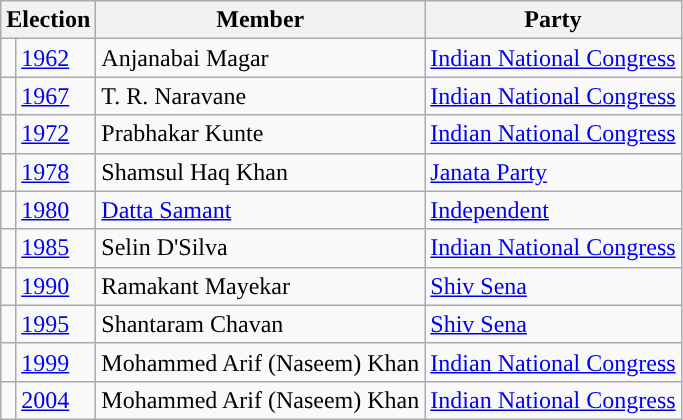<table class="wikitable">
<tr>
<th colspan="2">Election</th>
<th>Member</th>
<th>Party</th>
</tr>
<tr>
<td style="background-color: "></td>
<td><a href='#'>1962</a></td>
<td>Anjanabai Magar</td>
<td><a href='#'>Indian National Congress</a></td>
</tr>
<tr>
<td style="background-color: "></td>
<td><a href='#'>1967</a></td>
<td>T. R. Naravane</td>
<td><a href='#'>Indian National Congress</a></td>
</tr>
<tr>
<td style="background-color: "></td>
<td><a href='#'>1972</a></td>
<td>Prabhakar Kunte</td>
<td><a href='#'>Indian National Congress</a></td>
</tr>
<tr>
<td style="background-color: "></td>
<td><a href='#'>1978</a></td>
<td>Shamsul Haq Khan</td>
<td><a href='#'>Janata Party</a></td>
</tr>
<tr>
<td style="background-color: "></td>
<td><a href='#'>1980</a></td>
<td><a href='#'>Datta Samant</a></td>
<td><a href='#'>Independent</a></td>
</tr>
<tr>
<td style="background-color: "></td>
<td><a href='#'>1985</a></td>
<td>Selin D'Silva</td>
<td><a href='#'>Indian National Congress</a></td>
</tr>
<tr>
<td style="background-color: "></td>
<td><a href='#'>1990</a></td>
<td>Ramakant Mayekar</td>
<td><a href='#'>Shiv Sena</a></td>
</tr>
<tr>
<td style="background-color: "></td>
<td><a href='#'>1995</a></td>
<td>Shantaram Chavan</td>
<td><a href='#'>Shiv Sena</a></td>
</tr>
<tr>
<td style="background-color: "></td>
<td><a href='#'>1999</a></td>
<td>Mohammed Arif (Naseem) Khan</td>
<td><a href='#'>Indian National Congress</a></td>
</tr>
<tr>
<td style="background-color: "></td>
<td><a href='#'>2004</a></td>
<td>Mohammed Arif (Naseem) Khan</td>
<td><a href='#'>Indian National Congress</a></td>
</tr>
</table>
